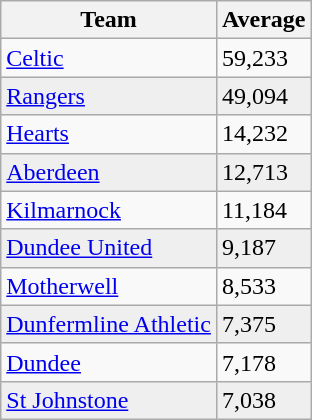<table class="wikitable">
<tr>
<th>Team</th>
<th>Average</th>
</tr>
<tr>
<td><a href='#'>Celtic</a></td>
<td>59,233</td>
</tr>
<tr bgcolor="#EFEFEF">
<td><a href='#'>Rangers</a></td>
<td>49,094</td>
</tr>
<tr>
<td><a href='#'>Hearts</a></td>
<td>14,232</td>
</tr>
<tr bgcolor="#EFEFEF">
<td><a href='#'>Aberdeen</a></td>
<td>12,713</td>
</tr>
<tr>
<td><a href='#'>Kilmarnock</a></td>
<td>11,184</td>
</tr>
<tr bgcolor="#EFEFEF">
<td><a href='#'>Dundee United</a></td>
<td>9,187</td>
</tr>
<tr>
<td><a href='#'>Motherwell</a></td>
<td>8,533</td>
</tr>
<tr bgcolor="#EFEFEF">
<td><a href='#'>Dunfermline Athletic</a></td>
<td>7,375</td>
</tr>
<tr>
<td><a href='#'>Dundee</a></td>
<td>7,178</td>
</tr>
<tr bgcolor="#EFEFEF">
<td><a href='#'>St Johnstone</a></td>
<td>7,038</td>
</tr>
</table>
